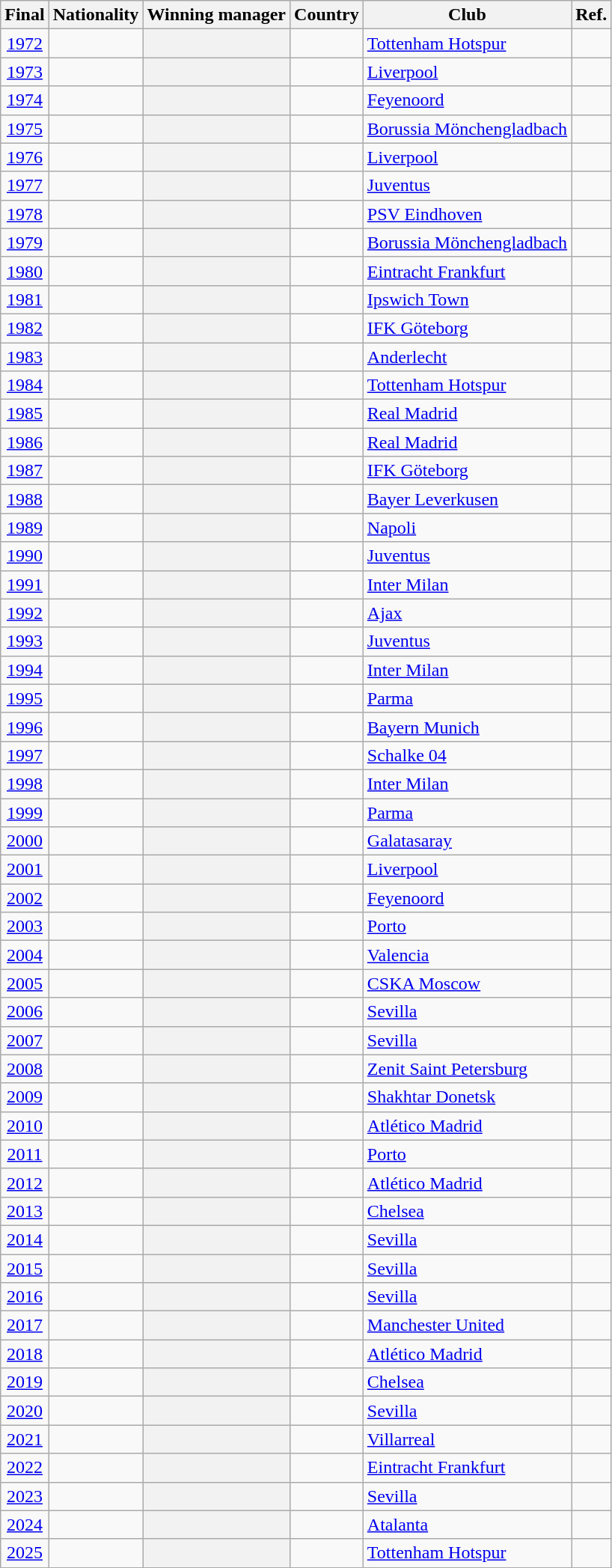<table class="sortable wikitable plainrowheaders">
<tr>
<th scope=col>Final</th>
<th scope=col>Nationality</th>
<th scope=col>Winning manager</th>
<th scope=col>Country</th>
<th scope=col>Club</th>
<th scope=col class="unsortable">Ref.</th>
</tr>
<tr>
<td align=center><a href='#'>1972</a></td>
<td></td>
<th scope=row></th>
<td></td>
<td><a href='#'>Tottenham Hotspur</a></td>
<td align=center></td>
</tr>
<tr>
<td align=center><a href='#'>1973</a></td>
<td></td>
<th scope=row></th>
<td></td>
<td><a href='#'>Liverpool</a></td>
<td align=center></td>
</tr>
<tr>
<td align=center><a href='#'>1974</a></td>
<td></td>
<th scope=row></th>
<td></td>
<td><a href='#'>Feyenoord</a></td>
<td align=center></td>
</tr>
<tr>
<td align=center><a href='#'>1975</a></td>
<td></td>
<th scope=row></th>
<td></td>
<td><a href='#'>Borussia Mönchengladbach</a></td>
<td align=center></td>
</tr>
<tr>
<td align=center><a href='#'>1976</a></td>
<td></td>
<th scope=row></th>
<td></td>
<td><a href='#'>Liverpool</a></td>
<td align=center></td>
</tr>
<tr>
<td align=center><a href='#'>1977</a></td>
<td></td>
<th scope=row></th>
<td></td>
<td><a href='#'>Juventus</a></td>
<td align=center></td>
</tr>
<tr>
<td align=center><a href='#'>1978</a></td>
<td></td>
<th scope=row></th>
<td></td>
<td><a href='#'>PSV Eindhoven</a></td>
<td align=center></td>
</tr>
<tr>
<td align=center><a href='#'>1979</a></td>
<td></td>
<th scope=row></th>
<td></td>
<td><a href='#'>Borussia Mönchengladbach</a></td>
<td align=center></td>
</tr>
<tr>
<td align=center><a href='#'>1980</a></td>
<td></td>
<th scope=row></th>
<td></td>
<td><a href='#'>Eintracht Frankfurt</a></td>
<td align=center></td>
</tr>
<tr>
<td align=center><a href='#'>1981</a></td>
<td></td>
<th scope=row></th>
<td></td>
<td><a href='#'>Ipswich Town</a></td>
<td align=center></td>
</tr>
<tr>
<td align=center><a href='#'>1982</a></td>
<td></td>
<th scope=row></th>
<td></td>
<td><a href='#'>IFK Göteborg</a></td>
<td align=center></td>
</tr>
<tr>
<td align=center><a href='#'>1983</a></td>
<td></td>
<th scope=row></th>
<td></td>
<td><a href='#'>Anderlecht</a></td>
<td align=center></td>
</tr>
<tr>
<td align=center><a href='#'>1984</a></td>
<td></td>
<th scope=row></th>
<td></td>
<td><a href='#'>Tottenham Hotspur</a></td>
<td align=center></td>
</tr>
<tr>
<td align=center><a href='#'>1985</a></td>
<td></td>
<th scope=row></th>
<td></td>
<td><a href='#'>Real Madrid</a></td>
<td align=center></td>
</tr>
<tr>
<td align=center><a href='#'>1986</a></td>
<td></td>
<th scope=row></th>
<td></td>
<td><a href='#'>Real Madrid</a></td>
<td align=center></td>
</tr>
<tr>
<td align=center><a href='#'>1987</a></td>
<td></td>
<th scope=row></th>
<td></td>
<td><a href='#'>IFK Göteborg</a></td>
<td align=center></td>
</tr>
<tr>
<td align=center><a href='#'>1988</a></td>
<td></td>
<th scope=row></th>
<td></td>
<td><a href='#'>Bayer Leverkusen</a></td>
<td align=center></td>
</tr>
<tr>
<td align=center><a href='#'>1989</a></td>
<td></td>
<th scope=row></th>
<td></td>
<td><a href='#'>Napoli</a></td>
<td align=center></td>
</tr>
<tr>
<td align=center><a href='#'>1990</a></td>
<td></td>
<th scope=row></th>
<td></td>
<td><a href='#'>Juventus</a></td>
<td align=center></td>
</tr>
<tr>
<td align=center><a href='#'>1991</a></td>
<td></td>
<th scope=row></th>
<td></td>
<td><a href='#'>Inter Milan</a></td>
<td align=center></td>
</tr>
<tr>
<td align=center><a href='#'>1992</a></td>
<td></td>
<th scope=row></th>
<td></td>
<td><a href='#'>Ajax</a></td>
<td align=center></td>
</tr>
<tr>
<td align=center><a href='#'>1993</a></td>
<td></td>
<th scope=row></th>
<td></td>
<td><a href='#'>Juventus</a></td>
<td align=center></td>
</tr>
<tr>
<td align=center><a href='#'>1994</a></td>
<td></td>
<th scope=row></th>
<td></td>
<td><a href='#'>Inter Milan</a></td>
<td align=center></td>
</tr>
<tr>
<td align=center><a href='#'>1995</a></td>
<td></td>
<th scope=row></th>
<td></td>
<td><a href='#'>Parma</a></td>
<td align=center></td>
</tr>
<tr>
<td align=center><a href='#'>1996</a></td>
<td></td>
<th scope=row></th>
<td></td>
<td><a href='#'>Bayern Munich</a></td>
<td align=center></td>
</tr>
<tr>
<td align=center><a href='#'>1997</a></td>
<td></td>
<th scope=row></th>
<td></td>
<td><a href='#'>Schalke 04</a></td>
<td align=center></td>
</tr>
<tr>
<td align=center><a href='#'>1998</a></td>
<td></td>
<th scope=row></th>
<td></td>
<td><a href='#'>Inter Milan</a></td>
<td align=center></td>
</tr>
<tr>
<td align=center><a href='#'>1999</a></td>
<td></td>
<th scope=row></th>
<td></td>
<td><a href='#'>Parma</a></td>
<td align=center></td>
</tr>
<tr>
<td align=center><a href='#'>2000</a></td>
<td></td>
<th scope=row></th>
<td></td>
<td><a href='#'>Galatasaray</a></td>
<td align=center></td>
</tr>
<tr>
<td align=center><a href='#'>2001</a></td>
<td></td>
<th scope=row></th>
<td></td>
<td><a href='#'>Liverpool</a></td>
<td align=center></td>
</tr>
<tr>
<td align=center><a href='#'>2002</a></td>
<td></td>
<th scope=row></th>
<td></td>
<td><a href='#'>Feyenoord</a></td>
<td align=center></td>
</tr>
<tr>
<td align=center><a href='#'>2003</a></td>
<td></td>
<th scope=row></th>
<td></td>
<td><a href='#'>Porto</a></td>
<td align=center></td>
</tr>
<tr>
<td align=center><a href='#'>2004</a></td>
<td></td>
<th scope=row></th>
<td></td>
<td><a href='#'>Valencia</a></td>
<td align=center></td>
</tr>
<tr>
<td align=center><a href='#'>2005</a></td>
<td></td>
<th scope=row></th>
<td></td>
<td><a href='#'>CSKA Moscow</a></td>
<td align=center></td>
</tr>
<tr>
<td align=center><a href='#'>2006</a></td>
<td></td>
<th scope=row></th>
<td></td>
<td><a href='#'>Sevilla</a></td>
<td align=center></td>
</tr>
<tr>
<td align=center><a href='#'>2007</a></td>
<td></td>
<th scope=row></th>
<td></td>
<td><a href='#'>Sevilla</a></td>
<td align=center></td>
</tr>
<tr>
<td align=center><a href='#'>2008</a></td>
<td></td>
<th scope=row></th>
<td></td>
<td><a href='#'>Zenit Saint Petersburg</a></td>
<td align=center></td>
</tr>
<tr>
<td align=center><a href='#'>2009</a></td>
<td></td>
<th scope=row></th>
<td></td>
<td><a href='#'>Shakhtar Donetsk</a></td>
<td align=center></td>
</tr>
<tr>
<td align=center><a href='#'>2010</a></td>
<td></td>
<th scope=row></th>
<td></td>
<td><a href='#'>Atlético Madrid</a></td>
<td align=center></td>
</tr>
<tr>
<td align=center><a href='#'>2011</a></td>
<td></td>
<th scope=row></th>
<td></td>
<td><a href='#'>Porto</a></td>
<td align=center></td>
</tr>
<tr>
<td align=center><a href='#'>2012</a></td>
<td></td>
<th scope=row></th>
<td></td>
<td><a href='#'>Atlético Madrid</a></td>
<td align=center></td>
</tr>
<tr>
<td align=center><a href='#'>2013</a></td>
<td></td>
<th scope=row></th>
<td></td>
<td><a href='#'>Chelsea</a></td>
<td align=center></td>
</tr>
<tr>
<td align=center><a href='#'>2014</a></td>
<td></td>
<th scope=row></th>
<td></td>
<td><a href='#'>Sevilla</a></td>
<td align=center></td>
</tr>
<tr>
<td align=center><a href='#'>2015</a></td>
<td></td>
<th scope=row></th>
<td></td>
<td><a href='#'>Sevilla</a></td>
<td align=center></td>
</tr>
<tr>
<td align=center><a href='#'>2016</a></td>
<td></td>
<th scope=row></th>
<td></td>
<td><a href='#'>Sevilla</a></td>
<td align=center></td>
</tr>
<tr>
<td align=center><a href='#'>2017</a></td>
<td></td>
<th scope=row></th>
<td></td>
<td><a href='#'>Manchester United</a></td>
<td align=center></td>
</tr>
<tr>
<td align=center><a href='#'>2018</a></td>
<td></td>
<th scope=row></th>
<td></td>
<td><a href='#'>Atlético Madrid</a></td>
<td align=center></td>
</tr>
<tr>
<td align=center><a href='#'>2019</a></td>
<td></td>
<th scope=row></th>
<td></td>
<td><a href='#'>Chelsea</a></td>
<td align=center></td>
</tr>
<tr>
<td align=center><a href='#'>2020</a></td>
<td></td>
<th scope=row></th>
<td></td>
<td><a href='#'>Sevilla</a></td>
<td align=center></td>
</tr>
<tr>
<td align=center><a href='#'>2021</a></td>
<td></td>
<th scope=row></th>
<td></td>
<td><a href='#'>Villarreal</a></td>
<td align=center></td>
</tr>
<tr>
<td align=center><a href='#'>2022</a></td>
<td></td>
<th scope=row></th>
<td></td>
<td><a href='#'>Eintracht Frankfurt</a></td>
<td align=center></td>
</tr>
<tr>
<td align=center><a href='#'>2023</a></td>
<td></td>
<th scope=row></th>
<td></td>
<td><a href='#'>Sevilla</a></td>
<td align=center></td>
</tr>
<tr>
<td align=center><a href='#'>2024</a></td>
<td></td>
<th scope=row></th>
<td></td>
<td><a href='#'>Atalanta</a></td>
<td align=center></td>
</tr>
<tr>
<td align=center><a href='#'>2025</a></td>
<td></td>
<th scope=row></th>
<td></td>
<td><a href='#'>Tottenham Hotspur</a></td>
<td align=center></td>
</tr>
</table>
